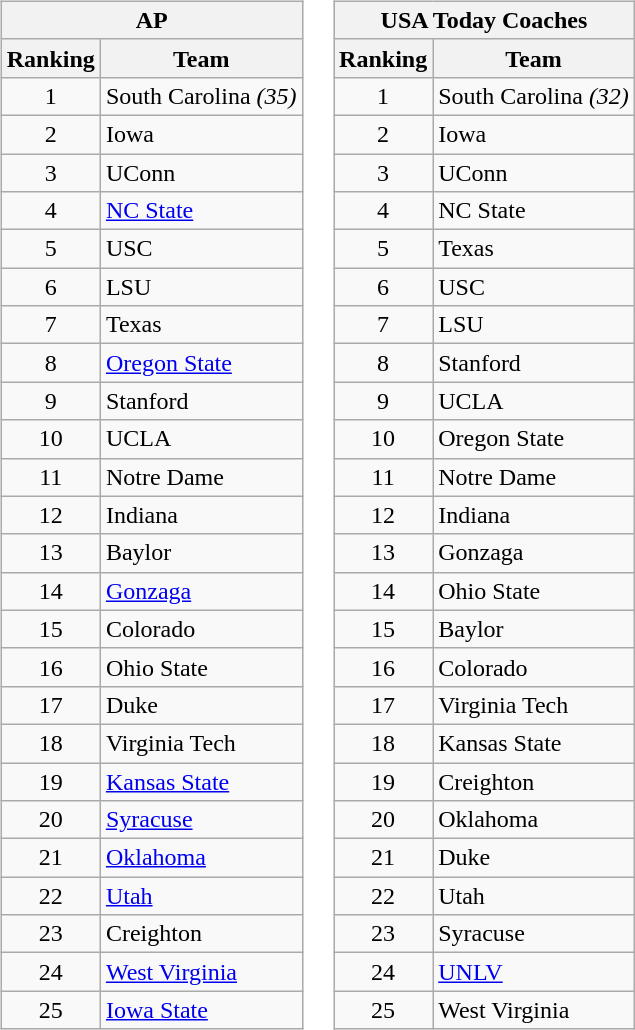<table>
<tr style="vertical-align:top;">
<td><br><table class="wikitable" style="text-align:center;">
<tr>
<th colspan=2>AP</th>
</tr>
<tr>
<th>Ranking</th>
<th>Team</th>
</tr>
<tr>
<td>1</td>
<td align=left>South Carolina <em>(35)</em></td>
</tr>
<tr>
<td>2</td>
<td align=left>Iowa</td>
</tr>
<tr>
<td>3</td>
<td align=left>UConn</td>
</tr>
<tr>
<td>4</td>
<td align=left><a href='#'>NC State</a></td>
</tr>
<tr>
<td>5</td>
<td align=left>USC</td>
</tr>
<tr>
<td>6</td>
<td align=left>LSU</td>
</tr>
<tr>
<td>7</td>
<td align=left>Texas</td>
</tr>
<tr>
<td>8</td>
<td align=left><a href='#'>Oregon State</a></td>
</tr>
<tr>
<td>9</td>
<td align=left>Stanford</td>
</tr>
<tr>
<td>10</td>
<td align=left>UCLA</td>
</tr>
<tr>
<td>11</td>
<td align=left>Notre Dame</td>
</tr>
<tr>
<td>12</td>
<td align=left>Indiana</td>
</tr>
<tr>
<td>13</td>
<td align=left>Baylor</td>
</tr>
<tr>
<td>14</td>
<td align=left><a href='#'>Gonzaga</a></td>
</tr>
<tr>
<td>15</td>
<td align=left>Colorado</td>
</tr>
<tr>
<td>16</td>
<td align=left>Ohio State</td>
</tr>
<tr>
<td>17</td>
<td align=left>Duke</td>
</tr>
<tr>
<td>18</td>
<td align=left>Virginia Tech</td>
</tr>
<tr>
<td>19</td>
<td align=left><a href='#'>Kansas State</a></td>
</tr>
<tr>
<td>20</td>
<td align=left><a href='#'>Syracuse</a></td>
</tr>
<tr>
<td>21</td>
<td align=left><a href='#'>Oklahoma</a></td>
</tr>
<tr>
<td>22</td>
<td align=left><a href='#'>Utah</a></td>
</tr>
<tr>
<td>23</td>
<td align=left>Creighton</td>
</tr>
<tr>
<td>24</td>
<td align=left><a href='#'>West Virginia</a></td>
</tr>
<tr>
<td>25</td>
<td align=left><a href='#'>Iowa State</a></td>
</tr>
</table>
</td>
<td><br><table class="wikitable" style="text-align:center;">
<tr>
<th colspan=2>USA Today Coaches</th>
</tr>
<tr>
<th>Ranking</th>
<th>Team</th>
</tr>
<tr>
<td>1</td>
<td align=left>South Carolina <em>(32)</em></td>
</tr>
<tr>
<td>2</td>
<td align=left>Iowa</td>
</tr>
<tr>
<td>3</td>
<td align=left>UConn</td>
</tr>
<tr>
<td>4</td>
<td align=left>NC State</td>
</tr>
<tr>
<td>5</td>
<td align=left>Texas</td>
</tr>
<tr>
<td>6</td>
<td align=left>USC</td>
</tr>
<tr>
<td>7</td>
<td align=left>LSU</td>
</tr>
<tr>
<td>8</td>
<td align=left>Stanford</td>
</tr>
<tr>
<td>9</td>
<td align=left>UCLA</td>
</tr>
<tr>
<td>10</td>
<td align=left>Oregon State</td>
</tr>
<tr>
<td>11</td>
<td align=left>Notre Dame</td>
</tr>
<tr>
<td>12</td>
<td align=left>Indiana</td>
</tr>
<tr>
<td>13</td>
<td align=left>Gonzaga</td>
</tr>
<tr>
<td>14</td>
<td align=left>Ohio State</td>
</tr>
<tr>
<td>15</td>
<td align=left>Baylor</td>
</tr>
<tr>
<td>16</td>
<td align=left>Colorado</td>
</tr>
<tr>
<td>17</td>
<td align=left>Virginia Tech</td>
</tr>
<tr>
<td>18</td>
<td align=left>Kansas State</td>
</tr>
<tr>
<td>19</td>
<td align=left>Creighton</td>
</tr>
<tr>
<td>20</td>
<td align=left>Oklahoma</td>
</tr>
<tr>
<td>21</td>
<td align=left>Duke</td>
</tr>
<tr>
<td>22</td>
<td align=left>Utah</td>
</tr>
<tr>
<td>23</td>
<td align=left>Syracuse</td>
</tr>
<tr>
<td>24</td>
<td align=left><a href='#'>UNLV</a></td>
</tr>
<tr>
<td>25</td>
<td align=left>West Virginia</td>
</tr>
</table>
</td>
</tr>
</table>
